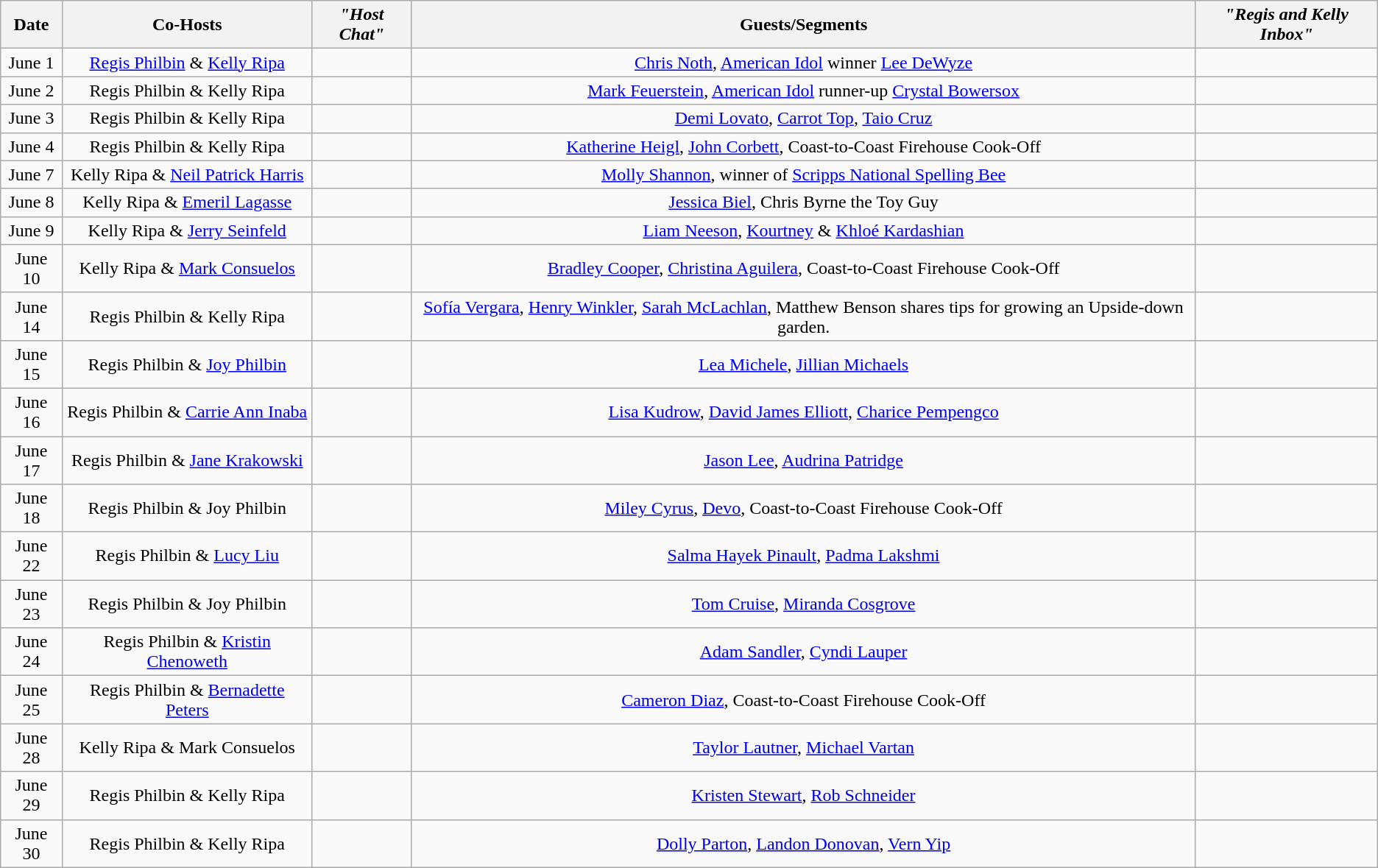<table class="wikitable sortable" border="1" style="text-align:center">
<tr>
<th>Date</th>
<th>Co-Hosts</th>
<th><em>"Host Chat"</em></th>
<th>Guests/Segments</th>
<th><em>"Regis and Kelly Inbox"</em></th>
</tr>
<tr>
<td>June 1</td>
<td><a href='#'>Regis Philbin</a> & <a href='#'>Kelly Ripa</a></td>
<td></td>
<td><a href='#'>Chris Noth</a>, <a href='#'>American Idol</a> winner <a href='#'>Lee DeWyze</a></td>
<td></td>
</tr>
<tr>
<td>June 2</td>
<td>Regis Philbin & Kelly Ripa</td>
<td></td>
<td><a href='#'>Mark Feuerstein</a>, <a href='#'>American Idol</a> runner-up <a href='#'>Crystal Bowersox</a></td>
<td></td>
</tr>
<tr>
<td>June 3</td>
<td>Regis Philbin & Kelly Ripa</td>
<td></td>
<td><a href='#'>Demi Lovato</a>, <a href='#'>Carrot Top</a>, <a href='#'>Taio Cruz</a></td>
<td></td>
</tr>
<tr>
<td>June 4</td>
<td>Regis Philbin & Kelly Ripa</td>
<td></td>
<td><a href='#'>Katherine Heigl</a>, <a href='#'>John Corbett</a>, Coast-to-Coast Firehouse Cook-Off</td>
<td></td>
</tr>
<tr>
<td>June 7</td>
<td>Kelly Ripa & <a href='#'>Neil Patrick Harris</a></td>
<td></td>
<td><a href='#'>Molly Shannon</a>, winner of <a href='#'>Scripps National Spelling Bee</a></td>
<td></td>
</tr>
<tr>
<td>June 8</td>
<td>Kelly Ripa & <a href='#'>Emeril Lagasse</a></td>
<td></td>
<td><a href='#'>Jessica Biel</a>, Chris Byrne the Toy Guy</td>
<td></td>
</tr>
<tr>
<td>June 9</td>
<td>Kelly Ripa & <a href='#'>Jerry Seinfeld</a></td>
<td></td>
<td><a href='#'>Liam Neeson</a>, <a href='#'>Kourtney</a> & <a href='#'>Khloé Kardashian</a></td>
<td></td>
</tr>
<tr>
<td>June 10</td>
<td>Kelly Ripa & <a href='#'>Mark Consuelos</a></td>
<td></td>
<td><a href='#'>Bradley Cooper</a>, <a href='#'>Christina Aguilera</a>, Coast-to-Coast Firehouse Cook-Off</td>
<td></td>
</tr>
<tr>
<td>June 14</td>
<td>Regis Philbin & Kelly Ripa</td>
<td></td>
<td><a href='#'>Sofía Vergara</a>, <a href='#'>Henry Winkler</a>, <a href='#'>Sarah McLachlan</a>, Matthew Benson shares tips for growing an Upside-down garden.</td>
<td></td>
</tr>
<tr>
<td>June 15</td>
<td>Regis Philbin & <a href='#'>Joy Philbin</a></td>
<td></td>
<td><a href='#'>Lea Michele</a>, <a href='#'>Jillian Michaels</a></td>
<td></td>
</tr>
<tr>
<td>June 16</td>
<td>Regis Philbin & <a href='#'>Carrie Ann Inaba</a></td>
<td></td>
<td><a href='#'>Lisa Kudrow</a>, <a href='#'>David James Elliott</a>, <a href='#'>Charice Pempengco</a></td>
<td></td>
</tr>
<tr>
<td>June 17</td>
<td>Regis Philbin & <a href='#'>Jane Krakowski</a></td>
<td></td>
<td><a href='#'>Jason Lee</a>, <a href='#'>Audrina Patridge</a></td>
<td></td>
</tr>
<tr>
<td>June 18</td>
<td>Regis Philbin & Joy Philbin</td>
<td></td>
<td><a href='#'>Miley Cyrus</a>, <a href='#'>Devo</a>, Coast-to-Coast Firehouse Cook-Off</td>
<td></td>
</tr>
<tr>
<td>June 22</td>
<td>Regis Philbin & <a href='#'>Lucy Liu</a></td>
<td></td>
<td><a href='#'>Salma Hayek Pinault</a>, <a href='#'>Padma Lakshmi</a></td>
<td></td>
</tr>
<tr>
<td>June 23</td>
<td>Regis Philbin & Joy Philbin</td>
<td></td>
<td><a href='#'>Tom Cruise</a>, <a href='#'>Miranda Cosgrove</a></td>
<td></td>
</tr>
<tr>
<td>June 24</td>
<td>Regis Philbin & <a href='#'>Kristin Chenoweth</a></td>
<td></td>
<td><a href='#'>Adam Sandler</a>, <a href='#'>Cyndi Lauper</a></td>
<td></td>
</tr>
<tr>
<td>June 25</td>
<td>Regis Philbin & <a href='#'>Bernadette Peters</a></td>
<td></td>
<td><a href='#'>Cameron Diaz</a>, Coast-to-Coast Firehouse Cook-Off</td>
<td></td>
</tr>
<tr>
<td>June 28</td>
<td>Kelly Ripa & Mark Consuelos</td>
<td></td>
<td><a href='#'>Taylor Lautner</a>, <a href='#'>Michael Vartan</a></td>
<td></td>
</tr>
<tr>
<td>June 29</td>
<td>Regis Philbin & Kelly Ripa</td>
<td></td>
<td><a href='#'>Kristen Stewart</a>, <a href='#'>Rob Schneider</a></td>
<td></td>
</tr>
<tr>
<td>June 30</td>
<td>Regis Philbin & Kelly Ripa</td>
<td></td>
<td><a href='#'>Dolly Parton</a>, <a href='#'>Landon Donovan</a>, <a href='#'>Vern Yip</a></td>
<td></td>
</tr>
</table>
